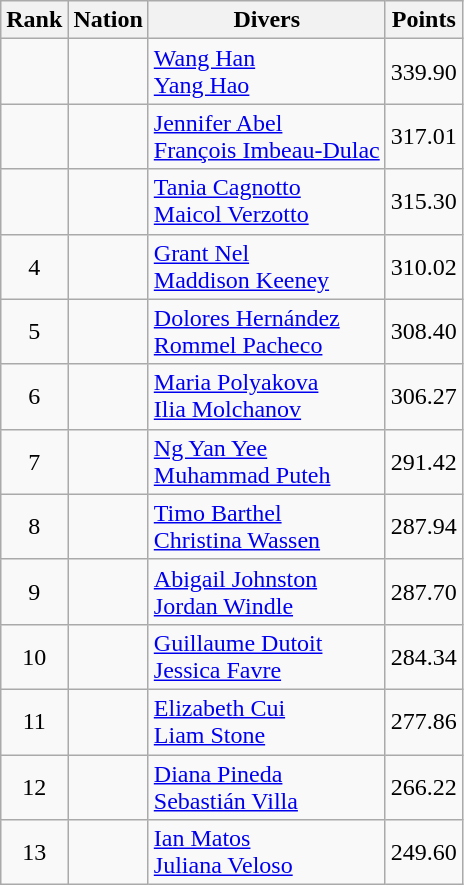<table class="wikitable sortable" style="text-align:center">
<tr>
<th>Rank</th>
<th>Nation</th>
<th>Divers</th>
<th>Points</th>
</tr>
<tr>
<td></td>
<td align=left></td>
<td align=left><a href='#'>Wang Han</a><br><a href='#'>Yang Hao</a></td>
<td>339.90</td>
</tr>
<tr>
<td></td>
<td align=left></td>
<td align=left><a href='#'>Jennifer Abel</a><br><a href='#'>François Imbeau-Dulac</a></td>
<td>317.01</td>
</tr>
<tr>
<td></td>
<td align=left></td>
<td align=left><a href='#'>Tania Cagnotto</a><br><a href='#'>Maicol Verzotto</a></td>
<td>315.30</td>
</tr>
<tr>
<td>4</td>
<td align=left></td>
<td align=left><a href='#'>Grant Nel</a><br><a href='#'>Maddison Keeney</a></td>
<td>310.02</td>
</tr>
<tr>
<td>5</td>
<td align=left></td>
<td align=left><a href='#'>Dolores Hernández</a><br><a href='#'>Rommel Pacheco</a></td>
<td>308.40</td>
</tr>
<tr>
<td>6</td>
<td align=left></td>
<td align=left><a href='#'>Maria Polyakova</a><br><a href='#'>Ilia Molchanov</a></td>
<td>306.27</td>
</tr>
<tr>
<td>7</td>
<td align=left></td>
<td align=left><a href='#'>Ng Yan Yee</a><br><a href='#'>Muhammad Puteh</a></td>
<td>291.42</td>
</tr>
<tr>
<td>8</td>
<td align=left></td>
<td align=left><a href='#'>Timo Barthel</a><br><a href='#'>Christina Wassen</a></td>
<td>287.94</td>
</tr>
<tr>
<td>9</td>
<td align=left></td>
<td align=left><a href='#'>Abigail Johnston</a><br><a href='#'>Jordan Windle</a></td>
<td>287.70</td>
</tr>
<tr>
<td>10</td>
<td align=left></td>
<td align=left><a href='#'>Guillaume Dutoit</a><br><a href='#'>Jessica Favre</a></td>
<td>284.34</td>
</tr>
<tr>
<td>11</td>
<td align=left></td>
<td align=left><a href='#'>Elizabeth Cui</a><br><a href='#'>Liam Stone</a></td>
<td>277.86</td>
</tr>
<tr>
<td>12</td>
<td align=left></td>
<td align=left><a href='#'>Diana Pineda</a><br><a href='#'>Sebastián Villa</a></td>
<td>266.22</td>
</tr>
<tr>
<td>13</td>
<td align=left></td>
<td align=left><a href='#'>Ian Matos</a><br><a href='#'>Juliana Veloso</a></td>
<td>249.60</td>
</tr>
</table>
